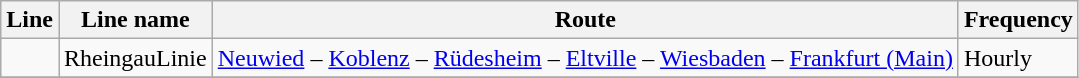<table class="wikitable">
<tr>
<th>Line</th>
<th>Line name</th>
<th>Route</th>
<th>Frequency</th>
</tr>
<tr>
<td></td>
<td>RheingauLinie</td>
<td><a href='#'>Neuwied</a> – <a href='#'>Koblenz</a> – <a href='#'>Rüdesheim</a> –  <a href='#'>Eltville</a> – <a href='#'>Wiesbaden</a> – <a href='#'>Frankfurt (Main)</a></td>
<td>Hourly</td>
</tr>
<tr>
</tr>
</table>
